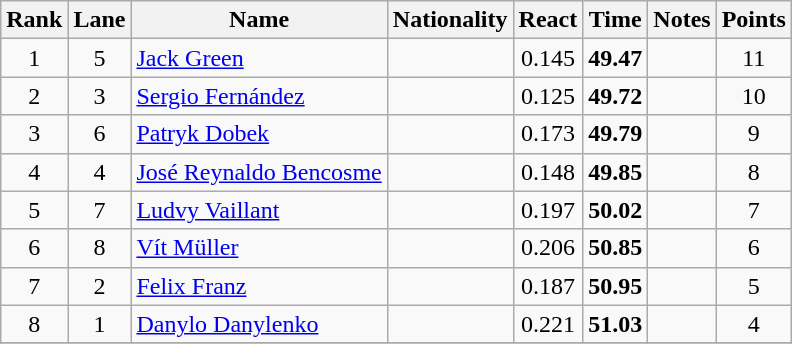<table class="wikitable sortable" style="text-align:center">
<tr>
<th>Rank</th>
<th>Lane</th>
<th>Name</th>
<th>Nationality</th>
<th>React</th>
<th>Time</th>
<th>Notes</th>
<th>Points</th>
</tr>
<tr>
<td>1</td>
<td>5</td>
<td align=left><a href='#'>Jack Green</a></td>
<td align=left></td>
<td>0.145</td>
<td><strong>49.47</strong></td>
<td></td>
<td>11</td>
</tr>
<tr>
<td>2</td>
<td>3</td>
<td align=left><a href='#'>Sergio Fernández</a></td>
<td align=left></td>
<td>0.125</td>
<td><strong>49.72</strong></td>
<td></td>
<td>10</td>
</tr>
<tr>
<td>3</td>
<td>6</td>
<td align=left><a href='#'>Patryk Dobek</a></td>
<td align=left></td>
<td>0.173</td>
<td><strong>49.79</strong></td>
<td></td>
<td>9</td>
</tr>
<tr>
<td>4</td>
<td>4</td>
<td align=left><a href='#'>José Reynaldo Bencosme</a></td>
<td align=left></td>
<td>0.148</td>
<td><strong>49.85</strong></td>
<td></td>
<td>8</td>
</tr>
<tr>
<td>5</td>
<td>7</td>
<td align=left><a href='#'>Ludvy Vaillant</a></td>
<td align=left></td>
<td>0.197</td>
<td><strong>50.02</strong></td>
<td></td>
<td>7</td>
</tr>
<tr>
<td>6</td>
<td>8</td>
<td align=left><a href='#'>Vít Müller</a></td>
<td align=left></td>
<td>0.206</td>
<td><strong>50.85</strong></td>
<td></td>
<td>6</td>
</tr>
<tr>
<td>7</td>
<td>2</td>
<td align=left><a href='#'>Felix Franz</a></td>
<td align=left></td>
<td>0.187</td>
<td><strong>50.95</strong></td>
<td></td>
<td>5</td>
</tr>
<tr>
<td>8</td>
<td>1</td>
<td align=left><a href='#'>Danylo Danylenko</a></td>
<td align=left></td>
<td>0.221</td>
<td><strong>51.03</strong></td>
<td></td>
<td>4</td>
</tr>
<tr>
</tr>
</table>
